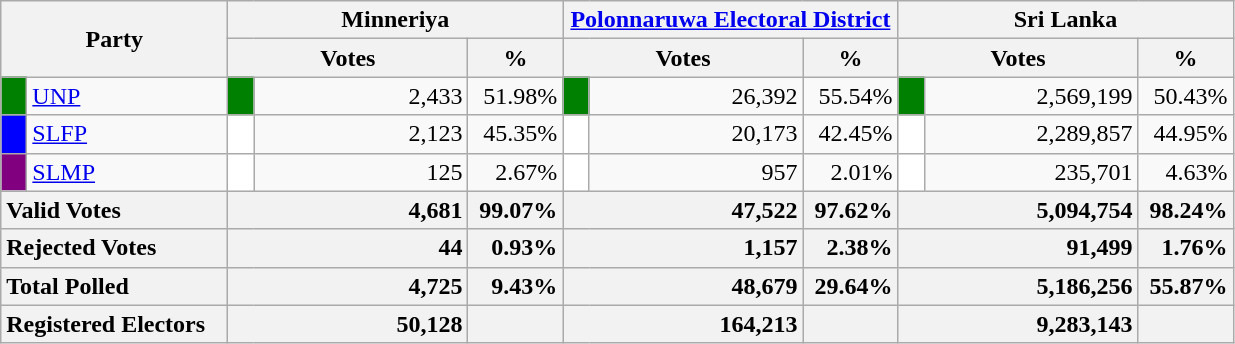<table class="wikitable">
<tr>
<th colspan="2" width="144px"rowspan="2">Party</th>
<th colspan="3" width="216px">Minneriya</th>
<th colspan="3" width="216px"><a href='#'>Polonnaruwa Electoral District</a></th>
<th colspan="3" width="216px">Sri Lanka</th>
</tr>
<tr>
<th colspan="2" width="144px">Votes</th>
<th>%</th>
<th colspan="2" width="144px">Votes</th>
<th>%</th>
<th colspan="2" width="144px">Votes</th>
<th>%</th>
</tr>
<tr>
<td style="background-color:green;" width="10px"></td>
<td style="text-align:left;"><a href='#'>UNP</a></td>
<td style="background-color:green;" width="10px"></td>
<td style="text-align:right;">2,433</td>
<td style="text-align:right;">51.98%</td>
<td style="background-color:green;" width="10px"></td>
<td style="text-align:right;">26,392</td>
<td style="text-align:right;">55.54%</td>
<td style="background-color:green;" width="10px"></td>
<td style="text-align:right;">2,569,199</td>
<td style="text-align:right;">50.43%</td>
</tr>
<tr>
<td style="background-color:blue;" width="10px"></td>
<td style="text-align:left;"><a href='#'>SLFP</a></td>
<td style="background-color:white;" width="10px"></td>
<td style="text-align:right;">2,123</td>
<td style="text-align:right;">45.35%</td>
<td style="background-color:white;" width="10px"></td>
<td style="text-align:right;">20,173</td>
<td style="text-align:right;">42.45%</td>
<td style="background-color:white;" width="10px"></td>
<td style="text-align:right;">2,289,857</td>
<td style="text-align:right;">44.95%</td>
</tr>
<tr>
<td style="background-color:purple;" width="10px"></td>
<td style="text-align:left;"><a href='#'>SLMP</a></td>
<td style="background-color:white;" width="10px"></td>
<td style="text-align:right;">125</td>
<td style="text-align:right;">2.67%</td>
<td style="background-color:white;" width="10px"></td>
<td style="text-align:right;">957</td>
<td style="text-align:right;">2.01%</td>
<td style="background-color:white;" width="10px"></td>
<td style="text-align:right;">235,701</td>
<td style="text-align:right;">4.63%</td>
</tr>
<tr>
<th colspan="2" width="144px"style="text-align:left;">Valid Votes</th>
<th style="text-align:right;"colspan="2" width="144px">4,681</th>
<th style="text-align:right;">99.07%</th>
<th style="text-align:right;"colspan="2" width="144px">47,522</th>
<th style="text-align:right;">97.62%</th>
<th style="text-align:right;"colspan="2" width="144px">5,094,754</th>
<th style="text-align:right;">98.24%</th>
</tr>
<tr>
<th colspan="2" width="144px"style="text-align:left;">Rejected Votes</th>
<th style="text-align:right;"colspan="2" width="144px">44</th>
<th style="text-align:right;">0.93%</th>
<th style="text-align:right;"colspan="2" width="144px">1,157</th>
<th style="text-align:right;">2.38%</th>
<th style="text-align:right;"colspan="2" width="144px">91,499</th>
<th style="text-align:right;">1.76%</th>
</tr>
<tr>
<th colspan="2" width="144px"style="text-align:left;">Total Polled</th>
<th style="text-align:right;"colspan="2" width="144px">4,725</th>
<th style="text-align:right;">9.43%</th>
<th style="text-align:right;"colspan="2" width="144px">48,679</th>
<th style="text-align:right;">29.64%</th>
<th style="text-align:right;"colspan="2" width="144px">5,186,256</th>
<th style="text-align:right;">55.87%</th>
</tr>
<tr>
<th colspan="2" width="144px"style="text-align:left;">Registered Electors</th>
<th style="text-align:right;"colspan="2" width="144px">50,128</th>
<th></th>
<th style="text-align:right;"colspan="2" width="144px">164,213</th>
<th></th>
<th style="text-align:right;"colspan="2" width="144px">9,283,143</th>
<th></th>
</tr>
</table>
